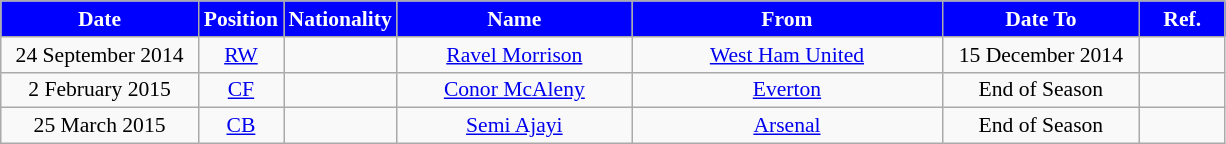<table class="wikitable"  style="text-align:center; font-size:90%; ">
<tr>
<th style="background:#0000FF; color:white; width:125px;">Date</th>
<th style="background:#0000FF; color:white; width:50px;">Position</th>
<th style="background:#0000FF; color:white; width:50px;">Nationality</th>
<th style="background:#0000FF; color:white; width:150px;">Name</th>
<th style="background:#0000FF; color:white; width:200px;">From</th>
<th style="background:#0000FF; color:white; width:125px;">Date To</th>
<th style="background:#0000FF; color:white; width:50px;">Ref.</th>
</tr>
<tr>
<td>24 September 2014</td>
<td><a href='#'>RW</a></td>
<td></td>
<td><a href='#'>Ravel Morrison</a></td>
<td><a href='#'>West Ham United</a></td>
<td>15 December 2014</td>
<td></td>
</tr>
<tr>
<td>2 February 2015</td>
<td><a href='#'>CF</a></td>
<td></td>
<td><a href='#'>Conor McAleny</a></td>
<td><a href='#'>Everton</a></td>
<td>End of Season</td>
<td></td>
</tr>
<tr>
<td>25 March 2015</td>
<td><a href='#'>CB</a></td>
<td></td>
<td><a href='#'>Semi Ajayi</a></td>
<td><a href='#'>Arsenal</a></td>
<td>End of Season</td>
<td></td>
</tr>
</table>
